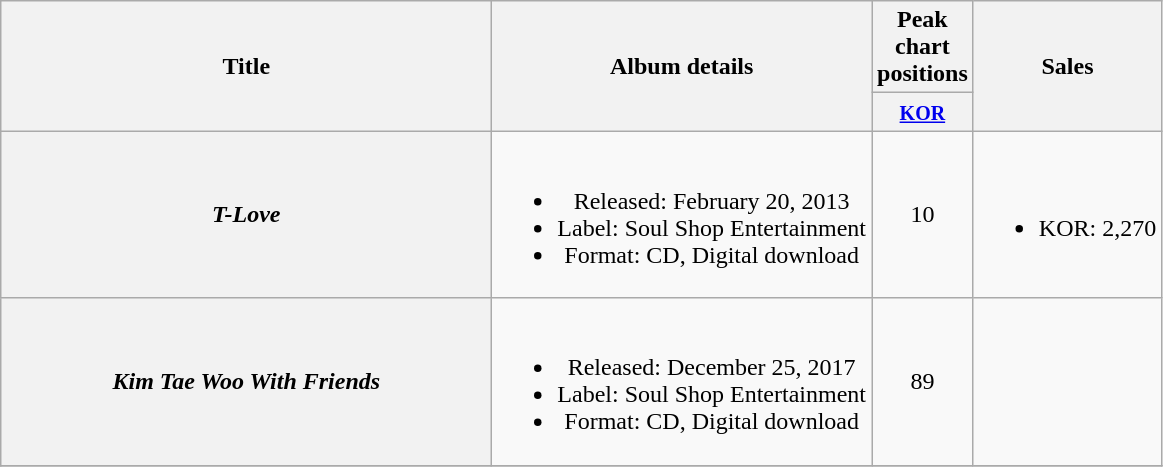<table class="wikitable plainrowheaders" style="text-align:center;">
<tr>
<th scope="col" rowspan="2" style="width:20em;">Title</th>
<th scope="col" rowspan="2">Album details</th>
<th scope="col" style="width:3em;">Peak chart positions</th>
<th scope="col" rowspan="2">Sales</th>
</tr>
<tr>
<th><small><a href='#'>KOR</a></small><br></th>
</tr>
<tr>
<th scope="row"><em>T-Love</em></th>
<td><br><ul><li>Released: February 20, 2013</li><li>Label: Soul Shop Entertainment</li><li>Format: CD, Digital download</li></ul></td>
<td>10</td>
<td><br><ul><li>KOR: 2,270</li></ul></td>
</tr>
<tr>
<th scope="row"><em>Kim Tae Woo With Friends</em></th>
<td><br><ul><li>Released: December 25, 2017</li><li>Label: Soul Shop Entertainment</li><li>Format: CD, Digital download</li></ul></td>
<td>89</td>
<td></td>
</tr>
<tr>
</tr>
</table>
